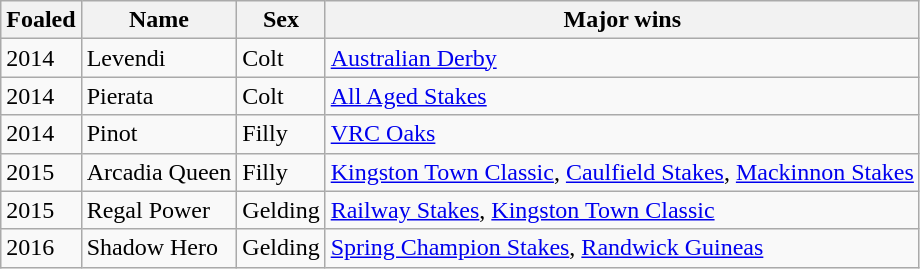<table class="wikitable">
<tr>
<th>Foaled</th>
<th>Name</th>
<th>Sex</th>
<th>Major wins</th>
</tr>
<tr>
<td>2014</td>
<td>Levendi</td>
<td>Colt</td>
<td><a href='#'>Australian Derby</a></td>
</tr>
<tr>
<td>2014</td>
<td>Pierata</td>
<td>Colt</td>
<td><a href='#'>All Aged Stakes</a></td>
</tr>
<tr>
<td>2014</td>
<td>Pinot</td>
<td>Filly</td>
<td><a href='#'>VRC Oaks</a></td>
</tr>
<tr>
<td>2015</td>
<td>Arcadia Queen</td>
<td>Filly</td>
<td><a href='#'>Kingston Town Classic</a>, <a href='#'>Caulfield Stakes</a>, <a href='#'>Mackinnon Stakes</a></td>
</tr>
<tr>
<td>2015</td>
<td>Regal Power</td>
<td>Gelding</td>
<td><a href='#'>Railway Stakes</a>, <a href='#'>Kingston Town Classic</a></td>
</tr>
<tr>
<td>2016</td>
<td>Shadow Hero</td>
<td>Gelding</td>
<td><a href='#'>Spring Champion Stakes</a>, <a href='#'>Randwick Guineas</a></td>
</tr>
</table>
